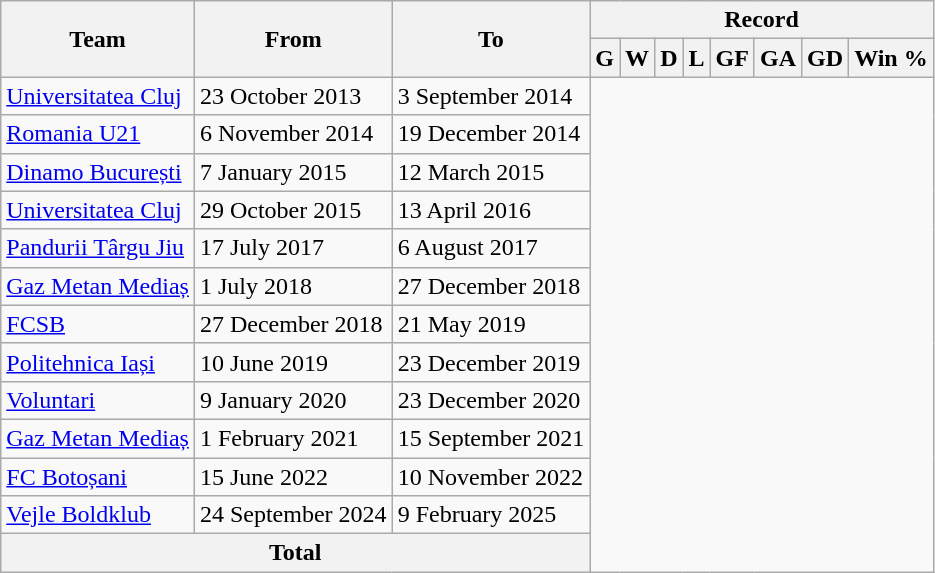<table class="wikitable" style="text-align: center">
<tr>
<th rowspan=2>Team</th>
<th rowspan=2>From</th>
<th rowspan=2>To</th>
<th colspan=8>Record</th>
</tr>
<tr>
<th>G</th>
<th>W</th>
<th>D</th>
<th>L</th>
<th>GF</th>
<th>GA</th>
<th>GD</th>
<th>Win %</th>
</tr>
<tr>
<td align=left> <a href='#'>Universitatea Cluj</a></td>
<td align=left>23 October 2013</td>
<td align=left>3 September 2014<br></td>
</tr>
<tr>
<td align=left> <a href='#'>Romania U21</a></td>
<td align=left>6 November 2014</td>
<td align=left>19 December 2014<br></td>
</tr>
<tr>
<td align=left> <a href='#'>Dinamo București</a></td>
<td align=left>7 January 2015</td>
<td align=left>12 March 2015<br></td>
</tr>
<tr>
<td align=left> <a href='#'>Universitatea Cluj</a></td>
<td align=left>29 October 2015</td>
<td align=left>13 April 2016<br></td>
</tr>
<tr>
<td align=left> <a href='#'>Pandurii Târgu Jiu</a></td>
<td align=left>17 July 2017</td>
<td align=left>6 August 2017<br></td>
</tr>
<tr>
<td align=left> <a href='#'>Gaz Metan Mediaș</a></td>
<td align=left>1 July 2018</td>
<td align=left>27 December 2018<br></td>
</tr>
<tr>
<td align=left> <a href='#'>FCSB</a></td>
<td align=left>27 December 2018</td>
<td align=left>21 May 2019<br></td>
</tr>
<tr>
<td align=left> <a href='#'>Politehnica Iași</a></td>
<td align=left>10 June 2019</td>
<td align=left>23 December 2019<br></td>
</tr>
<tr>
<td align=left> <a href='#'>Voluntari</a></td>
<td align=left>9 January 2020</td>
<td align=left>23 December 2020<br></td>
</tr>
<tr>
<td align=left> <a href='#'>Gaz Metan Mediaș</a></td>
<td align=left>1 February 2021</td>
<td align=left>15 September 2021<br></td>
</tr>
<tr>
<td align=left> <a href='#'>FC Botoșani</a></td>
<td align=left>15 June 2022</td>
<td align=left>10 November 2022<br></td>
</tr>
<tr>
<td align=left> <a href='#'>Vejle Boldklub</a></td>
<td align=left>24 September 2024</td>
<td align=left>9 February 2025<br></td>
</tr>
<tr>
<th colspan="3">Total<br></th>
</tr>
</table>
